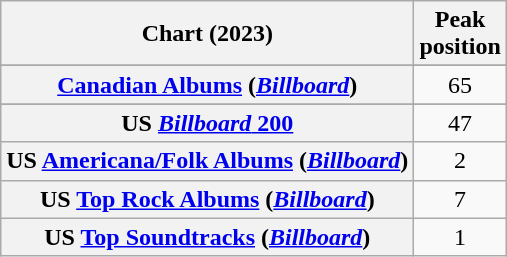<table class="wikitable sortable plainrowheaders" style="text-align:center">
<tr>
<th scope="col">Chart (2023)</th>
<th scope="col">Peak<br>position</th>
</tr>
<tr>
</tr>
<tr>
</tr>
<tr>
</tr>
<tr>
</tr>
<tr>
<th scope="row"><a href='#'>Canadian Albums</a> (<em><a href='#'>Billboard</a></em>)</th>
<td>65</td>
</tr>
<tr>
</tr>
<tr>
</tr>
<tr>
</tr>
<tr>
</tr>
<tr>
</tr>
<tr>
</tr>
<tr>
</tr>
<tr>
<th scope="row">US <a href='#'><em>Billboard</em> 200</a></th>
<td>47</td>
</tr>
<tr>
<th scope="row">US <a href='#'>Americana/Folk Albums</a> (<em><a href='#'>Billboard</a></em>)</th>
<td>2</td>
</tr>
<tr>
<th scope="row">US <a href='#'>Top Rock Albums</a> (<em><a href='#'>Billboard</a></em>)</th>
<td>7</td>
</tr>
<tr>
<th scope="row">US <a href='#'>Top Soundtracks</a> (<em><a href='#'>Billboard</a></em>)</th>
<td>1</td>
</tr>
</table>
